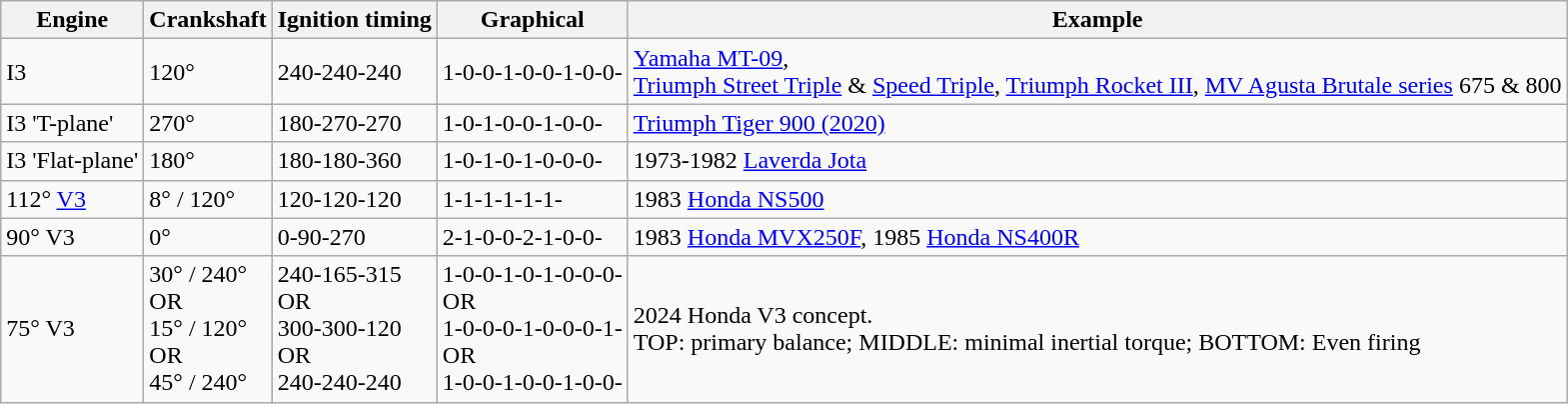<table class="wikitable">
<tr>
<th>Engine</th>
<th>Crankshaft</th>
<th>Ignition timing</th>
<th>Graphical</th>
<th>Example</th>
</tr>
<tr>
<td>I3</td>
<td>120°</td>
<td>240-240-240</td>
<td>1-0-0-1-0-0-1-0-0-</td>
<td><a href='#'>Yamaha MT-09</a>,<br><a href='#'>Triumph Street Triple</a> & <a href='#'>Speed Triple</a>, 
<a href='#'>Triumph Rocket III</a>, 
<a href='#'>MV Agusta Brutale series</a> 675 & 800</td>
</tr>
<tr>
<td>I3 'T-plane'</td>
<td>270°</td>
<td>180-270-270</td>
<td>1-0-1-0-0-1-0-0-</td>
<td><a href='#'>Triumph Tiger 900 (2020)</a></td>
</tr>
<tr>
<td>I3 'Flat-plane'</td>
<td>180°</td>
<td>180-180-360</td>
<td>1-0-1-0-1-0-0-0-</td>
<td>1973-1982 <a href='#'>Laverda Jota</a></td>
</tr>
<tr>
<td>112° <a href='#'>V3</a></td>
<td>8° / 120°</td>
<td>120-120-120</td>
<td>1-1-1-1-1-1-</td>
<td>1983 <a href='#'>Honda NS500</a></td>
</tr>
<tr>
<td>90° V3</td>
<td>0°</td>
<td>0-90-270</td>
<td>2-1-0-0-2-1-0-0-</td>
<td>1983 <a href='#'>Honda MVX250F</a>, 1985 <a href='#'>Honda NS400R</a></td>
</tr>
<tr>
<td>75° V3</td>
<td>30° / 240° <br> OR <br> 15° / 120° <br> OR <br> 45° / 240°</td>
<td>240-165-315 <br> OR <br> 300-300-120 <br> OR <br> 240-240-240</td>
<td>1-0-0-1-0-1-0-0-0- <br>OR<br> 1-0-0-0-1-0-0-0-1- <br> OR <br> 1-0-0-1-0-0-1-0-0-</td>
<td>2024 Honda V3 concept.  <br> TOP: primary balance; MIDDLE: minimal inertial torque; BOTTOM: Even firing</td>
</tr>
</table>
